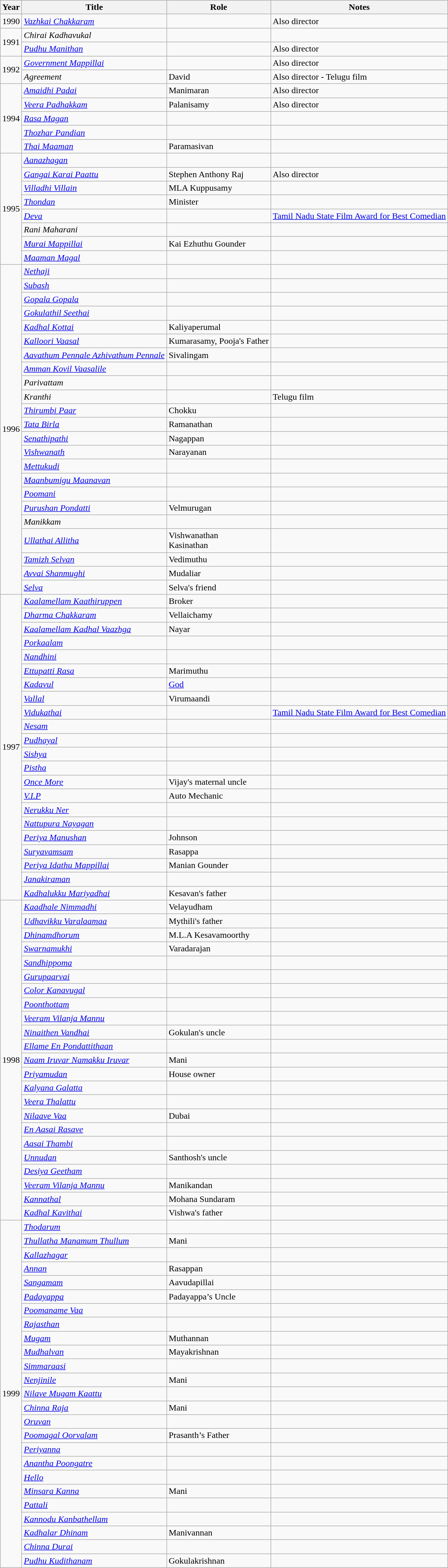<table class="wikitable sortable plainrowheaders">
<tr>
<th scope="col">Year</th>
<th scope="col">Title</th>
<th scope="col">Role</th>
<th scope="col" class="unsortable">Notes</th>
</tr>
<tr>
<td>1990</td>
<td><em><a href='#'>Vazhkai Chakkaram</a></em></td>
<td></td>
<td>Also director</td>
</tr>
<tr>
<td rowspan="2">1991</td>
<td><em>Chirai Kadhavukal</em></td>
<td></td>
<td></td>
</tr>
<tr>
<td><em><a href='#'>Pudhu Manithan</a></em></td>
<td></td>
<td>Also director</td>
</tr>
<tr>
<td rowspan="2">1992</td>
<td><em><a href='#'>Government Mappillai</a></em></td>
<td></td>
<td>Also director</td>
</tr>
<tr>
<td><em>Agreement</em></td>
<td>David</td>
<td>Also director - Telugu film</td>
</tr>
<tr>
<td rowspan="5">1994</td>
<td><em><a href='#'>Amaidhi Padai</a></em></td>
<td>Manimaran</td>
<td>Also director</td>
</tr>
<tr>
<td><em><a href='#'>Veera Padhakkam</a></em></td>
<td>Palanisamy</td>
<td>Also director</td>
</tr>
<tr>
<td><em><a href='#'>Rasa Magan</a></em></td>
<td></td>
<td></td>
</tr>
<tr>
<td><em><a href='#'>Thozhar Pandian</a></em></td>
<td></td>
<td></td>
</tr>
<tr>
<td><em><a href='#'>Thai Maaman</a></em></td>
<td>Paramasivan</td>
<td></td>
</tr>
<tr>
<td rowspan="8">1995</td>
<td><em><a href='#'>Aanazhagan</a></em></td>
<td></td>
<td></td>
</tr>
<tr>
<td><em><a href='#'>Gangai Karai Paattu</a></em></td>
<td>Stephen Anthony Raj</td>
<td>Also director</td>
</tr>
<tr>
<td><em><a href='#'>Villadhi Villain</a></em></td>
<td>MLA Kuppusamy</td>
<td></td>
</tr>
<tr>
<td><em><a href='#'>Thondan</a></em></td>
<td>Minister</td>
<td></td>
</tr>
<tr>
<td><em><a href='#'>Deva</a></em></td>
<td></td>
<td><a href='#'>Tamil Nadu State Film Award for Best Comedian</a></td>
</tr>
<tr>
<td><em>Rani Maharani</em></td>
<td></td>
<td></td>
</tr>
<tr>
<td><em><a href='#'>Murai Mappillai</a></em></td>
<td>Kai Ezhuthu Gounder</td>
<td></td>
</tr>
<tr>
<td><em><a href='#'>Maaman Magal</a></em></td>
<td></td>
<td></td>
</tr>
<tr>
<td rowspan="23">1996</td>
<td><em><a href='#'>Nethaji</a></em></td>
<td></td>
<td></td>
</tr>
<tr>
<td><em><a href='#'>Subash</a></em></td>
<td></td>
<td></td>
</tr>
<tr>
<td><em><a href='#'>Gopala Gopala</a></em></td>
<td></td>
<td></td>
</tr>
<tr>
<td><em><a href='#'>Gokulathil Seethai</a></em></td>
<td></td>
<td></td>
</tr>
<tr>
<td><em><a href='#'>Kadhal Kottai</a></em></td>
<td>Kaliyaperumal</td>
<td></td>
</tr>
<tr>
<td><em><a href='#'>Kalloori Vaasal</a></em></td>
<td>Kumarasamy, Pooja's Father</td>
<td></td>
</tr>
<tr>
<td><em><a href='#'>Aavathum Pennale Azhivathum Pennale</a></em></td>
<td>Sivalingam</td>
<td></td>
</tr>
<tr>
<td><em><a href='#'>Amman Kovil Vaasalile</a></em></td>
<td></td>
<td></td>
</tr>
<tr>
<td><em>Parivattam</em></td>
<td></td>
<td></td>
</tr>
<tr>
<td><em>Kranthi</em></td>
<td></td>
<td>Telugu film</td>
</tr>
<tr>
<td><em><a href='#'>Thirumbi Paar</a></em></td>
<td>Chokku</td>
<td></td>
</tr>
<tr>
<td><em><a href='#'>Tata Birla</a></em></td>
<td>Ramanathan</td>
<td></td>
</tr>
<tr>
<td><em><a href='#'>Senathipathi</a></em></td>
<td>Nagappan</td>
<td></td>
</tr>
<tr>
<td><em><a href='#'>Vishwanath</a></em></td>
<td>Narayanan</td>
<td></td>
</tr>
<tr>
<td><em><a href='#'>Mettukudi</a></em></td>
<td></td>
<td></td>
</tr>
<tr>
<td><em><a href='#'>Maanbumigu Maanavan</a></em></td>
<td></td>
<td></td>
</tr>
<tr>
<td><em><a href='#'>Poomani</a></em></td>
<td></td>
<td></td>
</tr>
<tr>
<td><em><a href='#'>Purushan Pondatti</a></em></td>
<td>Velmurugan</td>
<td></td>
</tr>
<tr>
<td><em>Manikkam</em></td>
<td></td>
<td></td>
</tr>
<tr>
<td><em><a href='#'>Ullathai Allitha</a></em></td>
<td>Vishwanathan<br>Kasinathan</td>
<td></td>
</tr>
<tr>
<td><em><a href='#'>Tamizh Selvan</a></em></td>
<td>Vedimuthu</td>
<td></td>
</tr>
<tr>
<td><em><a href='#'>Avvai Shanmughi</a></em></td>
<td>Mudaliar</td>
<td></td>
</tr>
<tr>
<td><em><a href='#'>Selva</a></em></td>
<td>Selva's friend</td>
<td></td>
</tr>
<tr>
<td rowspan="22">1997</td>
<td><em><a href='#'>Kaalamellam Kaathiruppen</a></em></td>
<td>Broker</td>
<td></td>
</tr>
<tr>
<td><em><a href='#'>Dharma Chakkaram</a></em></td>
<td>Vellaichamy</td>
<td></td>
</tr>
<tr>
<td><em><a href='#'>Kaalamellam Kadhal Vaazhga</a></em></td>
<td>Nayar</td>
<td></td>
</tr>
<tr>
<td><em><a href='#'>Porkaalam</a></em></td>
<td></td>
<td></td>
</tr>
<tr>
<td><em><a href='#'>Nandhini</a></em></td>
<td></td>
<td></td>
</tr>
<tr>
<td><em><a href='#'>Ettupatti Rasa</a></em></td>
<td>Marimuthu</td>
<td></td>
</tr>
<tr>
<td><em><a href='#'>Kadavul</a></em></td>
<td><a href='#'>God</a></td>
<td></td>
</tr>
<tr>
<td><em><a href='#'>Vallal</a></em></td>
<td>Virumaandi</td>
<td></td>
</tr>
<tr>
<td><em><a href='#'>Vidukathai</a></em></td>
<td></td>
<td><a href='#'>Tamil Nadu State Film Award for Best Comedian</a></td>
</tr>
<tr>
<td><em><a href='#'>Nesam</a></em></td>
<td></td>
<td></td>
</tr>
<tr>
<td><em><a href='#'>Pudhayal</a></em></td>
<td></td>
<td></td>
</tr>
<tr>
<td><em><a href='#'>Sishya</a></em></td>
<td></td>
<td></td>
</tr>
<tr>
<td><em><a href='#'>Pistha</a></em></td>
<td></td>
<td></td>
</tr>
<tr>
<td><em><a href='#'>Once More</a></em></td>
<td>Vijay's maternal uncle</td>
<td></td>
</tr>
<tr>
<td><em><a href='#'>V.I.P</a></em></td>
<td>Auto Mechanic</td>
<td></td>
</tr>
<tr>
<td><em><a href='#'>Nerukku Ner</a></em></td>
<td></td>
<td></td>
</tr>
<tr>
<td><em><a href='#'>Nattupura Nayagan</a></em></td>
<td></td>
<td></td>
</tr>
<tr>
<td><em><a href='#'>Periya Manushan</a></em></td>
<td>Johnson</td>
<td></td>
</tr>
<tr>
<td><em><a href='#'>Suryavamsam</a></em></td>
<td>Rasappa</td>
<td></td>
</tr>
<tr>
<td><em><a href='#'>Periya Idathu Mappillai</a></em></td>
<td>Manian Gounder</td>
<td></td>
</tr>
<tr>
<td><em><a href='#'>Janakiraman</a></em></td>
<td></td>
<td></td>
</tr>
<tr>
<td><em><a href='#'>Kadhalukku Mariyadhai</a></em></td>
<td>Kesavan's father</td>
<td></td>
</tr>
<tr>
<td rowspan="23">1998</td>
<td><em><a href='#'>Kaadhale Nimmadhi</a></em></td>
<td>Velayudham</td>
<td></td>
</tr>
<tr>
<td><em><a href='#'>Udhavikku Varalaamaa</a></em></td>
<td>Mythili's father</td>
<td></td>
</tr>
<tr>
<td><em><a href='#'>Dhinamdhorum</a></em></td>
<td>M.L.A Kesavamoorthy</td>
<td></td>
</tr>
<tr>
<td><em><a href='#'>Swarnamukhi</a></em></td>
<td>Varadarajan</td>
<td></td>
</tr>
<tr>
<td><em><a href='#'>Sandhippoma</a></em></td>
<td></td>
<td></td>
</tr>
<tr>
<td><em><a href='#'>Gurupaarvai</a></em></td>
<td></td>
<td></td>
</tr>
<tr>
<td><em><a href='#'>Color Kanavugal</a></em></td>
<td></td>
<td></td>
</tr>
<tr>
<td><em><a href='#'>Poonthottam</a></em></td>
<td></td>
<td></td>
</tr>
<tr>
<td><em><a href='#'>Veeram Vilanja Mannu</a></em></td>
<td></td>
<td></td>
</tr>
<tr>
<td><em><a href='#'>Ninaithen Vandhai</a></em></td>
<td>Gokulan's uncle</td>
<td></td>
</tr>
<tr>
<td><em><a href='#'>Ellame En Pondattithaan</a></em></td>
<td></td>
<td></td>
</tr>
<tr>
<td><em><a href='#'>Naam Iruvar Namakku Iruvar</a></em></td>
<td>Mani</td>
<td></td>
</tr>
<tr>
<td><em><a href='#'>Priyamudan</a></em></td>
<td>House owner</td>
<td></td>
</tr>
<tr>
<td><em><a href='#'>Kalyana Galatta</a></em></td>
<td></td>
<td></td>
</tr>
<tr>
<td><em><a href='#'>Veera Thalattu</a></em></td>
<td></td>
<td></td>
</tr>
<tr>
<td><em><a href='#'>Nilaave Vaa</a></em></td>
<td>Dubai</td>
<td></td>
</tr>
<tr>
<td><em><a href='#'>En Aasai Rasave</a></em></td>
<td></td>
<td></td>
</tr>
<tr>
<td><em><a href='#'>Aasai Thambi</a></em></td>
<td></td>
<td></td>
</tr>
<tr>
<td><em><a href='#'>Unnudan</a></em></td>
<td>Santhosh's uncle</td>
<td></td>
</tr>
<tr>
<td><em><a href='#'>Desiya Geetham</a></em></td>
<td></td>
<td></td>
</tr>
<tr>
<td><em><a href='#'>Veeram Vilanja Mannu</a></em></td>
<td>Manikandan</td>
<td></td>
</tr>
<tr>
<td><em><a href='#'>Kannathal</a></em></td>
<td>Mohana Sundaram</td>
<td></td>
</tr>
<tr>
<td><em><a href='#'>Kadhal Kavithai</a></em></td>
<td>Vishwa's father</td>
<td></td>
</tr>
<tr>
<td rowspan="25">1999</td>
<td><em><a href='#'>Thodarum</a></em></td>
<td></td>
<td></td>
</tr>
<tr>
<td><em><a href='#'>Thullatha Manamum Thullum</a></em></td>
<td>Mani</td>
<td></td>
</tr>
<tr>
<td><em><a href='#'>Kallazhagar</a></em></td>
<td></td>
<td></td>
</tr>
<tr>
<td><em><a href='#'>Annan</a></em></td>
<td>Rasappan</td>
<td></td>
</tr>
<tr>
<td><em><a href='#'>Sangamam</a></em></td>
<td>Aavudapillai</td>
<td></td>
</tr>
<tr>
<td><em><a href='#'>Padayappa</a></em></td>
<td>Padayappa’s Uncle</td>
<td></td>
</tr>
<tr>
<td><em><a href='#'>Poomaname Vaa</a></em></td>
<td></td>
<td></td>
</tr>
<tr>
<td><em><a href='#'>Rajasthan</a></em></td>
<td></td>
<td></td>
</tr>
<tr>
<td><em><a href='#'>Mugam</a></em></td>
<td>Muthannan</td>
<td></td>
</tr>
<tr>
<td><em><a href='#'>Mudhalvan</a></em></td>
<td>Mayakrishnan</td>
<td></td>
</tr>
<tr>
<td><em><a href='#'>Simmaraasi</a></em></td>
<td></td>
<td></td>
</tr>
<tr>
<td><em><a href='#'>Nenjinile</a></em></td>
<td>Mani</td>
<td></td>
</tr>
<tr>
<td><em><a href='#'>Nilave Mugam Kaattu</a></em></td>
<td></td>
<td></td>
</tr>
<tr>
<td><em><a href='#'>Chinna Raja</a></em></td>
<td>Mani</td>
<td></td>
</tr>
<tr>
<td><em><a href='#'>Oruvan</a></em></td>
<td></td>
<td></td>
</tr>
<tr>
<td><em><a href='#'>Poomagal Oorvalam</a></em></td>
<td>Prasanth’s Father</td>
<td></td>
</tr>
<tr>
<td><em><a href='#'>Periyanna</a></em></td>
<td></td>
<td></td>
</tr>
<tr>
<td><em><a href='#'>Anantha Poongatre</a></em></td>
<td></td>
<td></td>
</tr>
<tr>
<td><em><a href='#'>Hello</a></em></td>
<td></td>
<td></td>
</tr>
<tr>
<td><em><a href='#'>Minsara Kanna</a></em></td>
<td>Mani</td>
<td></td>
</tr>
<tr>
<td><em><a href='#'>Pattali</a></em></td>
<td></td>
<td></td>
</tr>
<tr>
<td><em><a href='#'>Kannodu Kanbathellam</a></em></td>
<td></td>
<td></td>
</tr>
<tr>
<td><em><a href='#'>Kadhalar Dhinam</a></em></td>
<td>Manivannan</td>
<td></td>
</tr>
<tr>
<td><em><a href='#'>Chinna Durai</a></em></td>
<td></td>
<td></td>
</tr>
<tr>
<td><em><a href='#'>Pudhu Kudithanam</a></em></td>
<td>Gokulakrishnan</td>
<td></td>
</tr>
</table>
